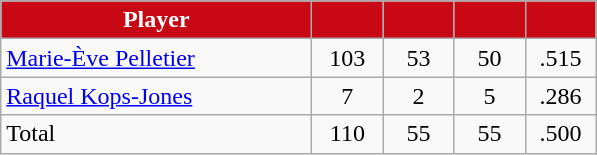<table class="wikitable" style="text-align:center">
<tr>
<th style="background:#C80815; color:white" width="200px">Player</th>
<th style="background:#C80815; color:white" width="40px"></th>
<th style="background:#C80815; color:white" width="40px"></th>
<th style="background:#C80815; color:white" width="40px"></th>
<th style="background:#C80815; color:white" width="40px"></th>
</tr>
<tr>
<td style="text-align:left"><a href='#'>Marie-Ève Pelletier</a></td>
<td>103</td>
<td>53</td>
<td>50</td>
<td>.515</td>
</tr>
<tr>
<td style="text-align:left"><a href='#'>Raquel Kops-Jones</a></td>
<td>7</td>
<td>2</td>
<td>5</td>
<td>.286</td>
</tr>
<tr>
<td style="text-align:left">Total</td>
<td>110</td>
<td>55</td>
<td>55</td>
<td>.500</td>
</tr>
</table>
